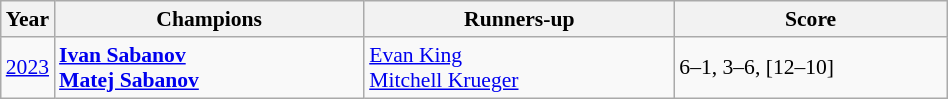<table class="wikitable" style="font-size:90%">
<tr>
<th>Year</th>
<th width="200">Champions</th>
<th width="200">Runners-up</th>
<th width="175">Score</th>
</tr>
<tr>
<td><a href='#'>2023</a></td>
<td> <strong><a href='#'>Ivan Sabanov</a></strong><br> <strong><a href='#'>Matej Sabanov</a></strong></td>
<td> <a href='#'>Evan King</a><br> <a href='#'>Mitchell Krueger</a></td>
<td>6–1, 3–6, [12–10]</td>
</tr>
</table>
